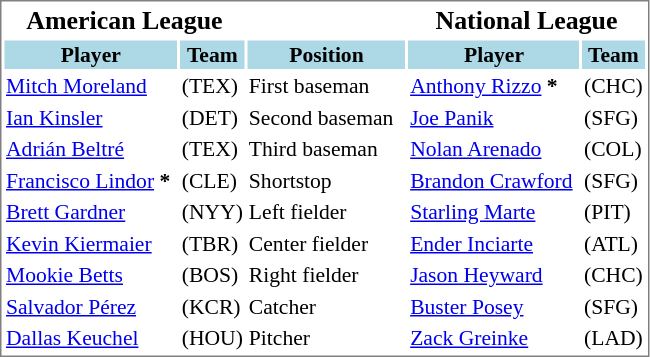<table cellpadding="1"  style="width:auto; font-size:90%; border:1px solid gray;">
<tr style="text-align:center; font-size:larger;">
<th colspan=2>American League</th>
<th></th>
<th colspan=2>National League</th>
</tr>
<tr style="background:lightblue;">
<th>Player</th>
<th>Team</th>
<th>Position</th>
<th>Player</th>
<th>Team</th>
</tr>
<tr>
<td><a href='#'>Mitch Moreland</a></td>
<td>(TEX)</td>
<td>First baseman</td>
<td><a href='#'>Anthony Rizzo</a> <strong>*</strong></td>
<td>(CHC)</td>
</tr>
<tr>
<td><a href='#'>Ian Kinsler</a></td>
<td>(DET)</td>
<td>Second baseman  </td>
<td><a href='#'>Joe Panik</a></td>
<td>(SFG)</td>
</tr>
<tr>
<td><a href='#'>Adrián Beltré</a></td>
<td>(TEX)</td>
<td>Third baseman</td>
<td><a href='#'>Nolan Arenado</a></td>
<td>(COL)</td>
</tr>
<tr>
<td><a href='#'>Francisco Lindor</a> <strong>*</strong> </td>
<td>(CLE)</td>
<td>Shortstop</td>
<td><a href='#'>Brandon Crawford</a> </td>
<td>(SFG)</td>
</tr>
<tr>
<td><a href='#'>Brett Gardner</a>  </td>
<td>(NYY)</td>
<td>Left fielder</td>
<td><a href='#'>Starling Marte</a></td>
<td>(PIT)</td>
</tr>
<tr>
<td><a href='#'>Kevin Kiermaier</a></td>
<td>(TBR)</td>
<td>Center fielder</td>
<td><a href='#'>Ender Inciarte</a></td>
<td>(ATL)</td>
</tr>
<tr>
<td><a href='#'>Mookie Betts</a></td>
<td>(BOS)</td>
<td>Right fielder</td>
<td><a href='#'>Jason Heyward</a></td>
<td>(CHC)</td>
</tr>
<tr>
<td><a href='#'>Salvador Pérez</a></td>
<td>(KCR)</td>
<td>Catcher</td>
<td><a href='#'>Buster Posey</a></td>
<td>(SFG)</td>
</tr>
<tr>
<td><a href='#'>Dallas Keuchel</a></td>
<td>(HOU)</td>
<td>Pitcher</td>
<td><a href='#'>Zack Greinke</a></td>
<td>(LAD)</td>
</tr>
</table>
